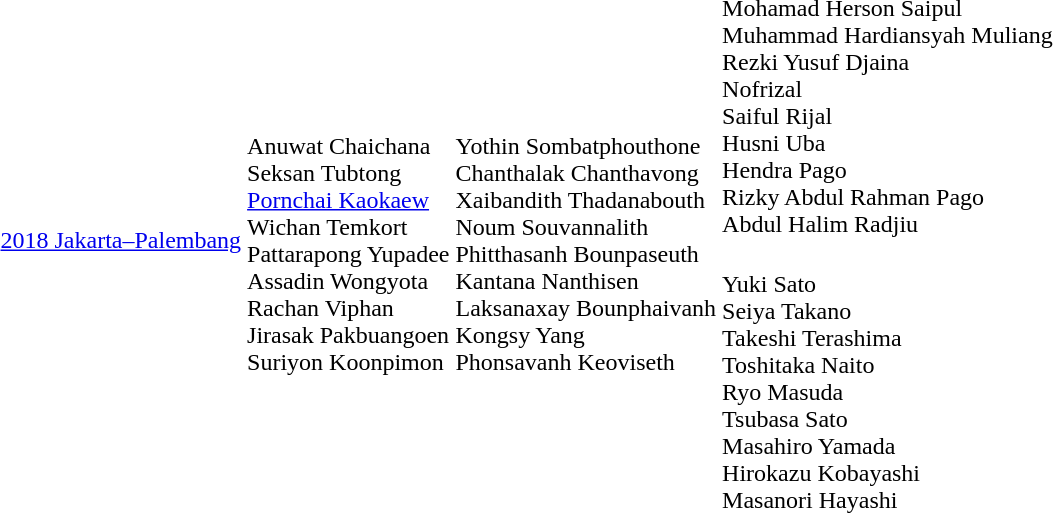<table>
<tr>
<td rowspan=2><a href='#'>2018 Jakarta–Palembang</a></td>
<td rowspan=2><br>Anuwat Chaichana<br>Seksan Tubtong<br><a href='#'>Pornchai Kaokaew</a><br>Wichan Temkort<br>Pattarapong Yupadee<br>Assadin Wongyota<br>Rachan Viphan<br>Jirasak Pakbuangoen<br>Suriyon Koonpimon</td>
<td rowspan=2><br>Yothin Sombatphouthone<br>Chanthalak Chanthavong<br>Xaibandith Thadanabouth<br>Noum Souvannalith<br>Phitthasanh Bounpaseuth<br>Kantana Nanthisen<br>Laksanaxay Bounphaivanh<br>Kongsy Yang<br>Phonsavanh Keoviseth</td>
<td><br>Mohamad Herson Saipul<br>Muhammad Hardiansyah Muliang<br>Rezki Yusuf Djaina<br>Nofrizal<br>Saiful Rijal<br>Husni Uba<br>Hendra Pago<br>Rizky Abdul Rahman Pago<br>Abdul Halim Radjiu</td>
</tr>
<tr>
<td><br>Yuki Sato<br>Seiya Takano<br>Takeshi Terashima<br>Toshitaka Naito<br>Ryo Masuda<br>Tsubasa Sato<br>Masahiro Yamada<br>Hirokazu Kobayashi<br>Masanori Hayashi</td>
</tr>
</table>
